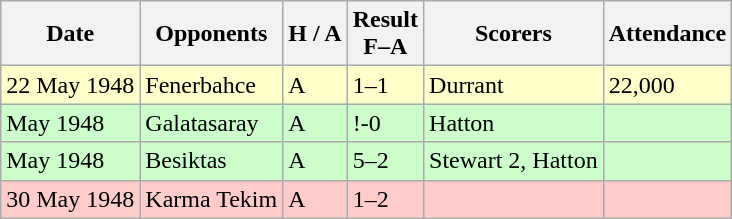<table class="wikitable">
<tr>
<th>Date</th>
<th>Opponents</th>
<th>H / A</th>
<th>Result<br>F–A</th>
<th>Scorers</th>
<th>Attendance</th>
</tr>
<tr bgcolor="#FFFFCC">
<td>22 May 1948</td>
<td>Fenerbahce</td>
<td>A</td>
<td>1–1</td>
<td>Durrant</td>
<td>22,000</td>
</tr>
<tr bgcolor="#CCFFCC">
<td>May 1948</td>
<td>Galatasaray</td>
<td>A</td>
<td>!-0</td>
<td>Hatton</td>
<td></td>
</tr>
<tr bgcolor="#CCFFCC">
<td>May 1948</td>
<td>Besiktas</td>
<td>A</td>
<td>5–2</td>
<td>Stewart 2, Hatton</td>
<td></td>
</tr>
<tr bgcolor="#ffcccc">
<td>30 May 1948</td>
<td>Karma Tekim</td>
<td>A</td>
<td>1–2</td>
<td></td>
<td></td>
</tr>
</table>
